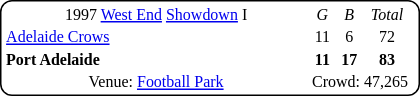<table style="margin-right:4px; margin-left:4px; margin-top:8px; float:right; border:1px #000 solid; border-radius:8px; background:#fff; font-family:Verdana; font-size:8pt; text-align:center;">
<tr>
<td width="200">1997 <a href='#'>West End</a> <a href='#'>Showdown</a> I</td>
<td><em>G</em></td>
<td><em>B</em></td>
<td><em>Total</em></td>
</tr>
<tr>
<td style="text-align:left"><a href='#'>Adelaide Crows</a></td>
<td>11</td>
<td>6</td>
<td>72</td>
</tr>
<tr>
<td style="text-align:left"><strong>Port Adelaide</strong></td>
<td><strong>11</strong></td>
<td><strong>17</strong></td>
<td><strong>83</strong></td>
</tr>
<tr>
<td>Venue: <a href='#'>Football Park</a></td>
<td colspan="3">Crowd: 47,265</td>
<td colspan="3"></td>
</tr>
</table>
